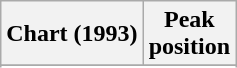<table class="wikitable sortable plainrowheaders">
<tr>
<th scope="col">Chart (1993)</th>
<th scope="col">Peak<br>position</th>
</tr>
<tr>
</tr>
<tr>
</tr>
<tr>
</tr>
<tr>
</tr>
<tr>
</tr>
<tr>
</tr>
<tr>
</tr>
</table>
